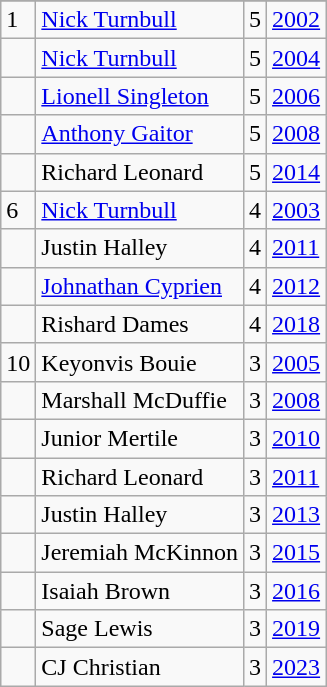<table class="wikitable">
<tr>
</tr>
<tr>
<td>1</td>
<td><a href='#'>Nick Turnbull</a></td>
<td>5</td>
<td><a href='#'>2002</a></td>
</tr>
<tr>
<td></td>
<td><a href='#'>Nick Turnbull</a></td>
<td>5</td>
<td><a href='#'>2004</a></td>
</tr>
<tr>
<td></td>
<td><a href='#'>Lionell Singleton</a></td>
<td>5</td>
<td><a href='#'>2006</a></td>
</tr>
<tr>
<td></td>
<td><a href='#'>Anthony Gaitor</a></td>
<td>5</td>
<td><a href='#'>2008</a></td>
</tr>
<tr>
<td></td>
<td>Richard Leonard</td>
<td>5</td>
<td><a href='#'>2014</a></td>
</tr>
<tr>
<td>6</td>
<td><a href='#'>Nick Turnbull</a></td>
<td>4</td>
<td><a href='#'>2003</a></td>
</tr>
<tr>
<td></td>
<td>Justin Halley</td>
<td>4</td>
<td><a href='#'>2011</a></td>
</tr>
<tr>
<td></td>
<td><a href='#'>Johnathan Cyprien</a></td>
<td>4</td>
<td><a href='#'>2012</a></td>
</tr>
<tr>
<td></td>
<td>Rishard Dames</td>
<td>4</td>
<td><a href='#'>2018</a></td>
</tr>
<tr>
<td>10</td>
<td>Keyonvis Bouie</td>
<td>3</td>
<td><a href='#'>2005</a></td>
</tr>
<tr>
<td></td>
<td>Marshall McDuffie</td>
<td>3</td>
<td><a href='#'>2008</a></td>
</tr>
<tr>
<td></td>
<td>Junior Mertile</td>
<td>3</td>
<td><a href='#'>2010</a></td>
</tr>
<tr>
<td></td>
<td>Richard Leonard</td>
<td>3</td>
<td><a href='#'>2011</a></td>
</tr>
<tr>
<td></td>
<td>Justin Halley</td>
<td>3</td>
<td><a href='#'>2013</a></td>
</tr>
<tr>
<td></td>
<td>Jeremiah McKinnon</td>
<td>3</td>
<td><a href='#'>2015</a></td>
</tr>
<tr>
<td></td>
<td>Isaiah Brown</td>
<td>3</td>
<td><a href='#'>2016</a></td>
</tr>
<tr>
<td></td>
<td>Sage Lewis</td>
<td>3</td>
<td><a href='#'>2019</a></td>
</tr>
<tr>
<td></td>
<td>CJ Christian</td>
<td>3</td>
<td><a href='#'>2023</a></td>
</tr>
</table>
